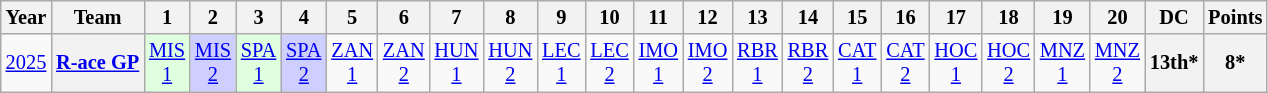<table class="wikitable" style="text-align:center; font-size:85%">
<tr>
<th>Year</th>
<th>Team</th>
<th>1</th>
<th>2</th>
<th>3</th>
<th>4</th>
<th>5</th>
<th>6</th>
<th>7</th>
<th>8</th>
<th>9</th>
<th>10</th>
<th>11</th>
<th>12</th>
<th>13</th>
<th>14</th>
<th>15</th>
<th>16</th>
<th>17</th>
<th>18</th>
<th>19</th>
<th>20</th>
<th>DC</th>
<th>Points</th>
</tr>
<tr>
<td><a href='#'>2025</a></td>
<th nowrap><a href='#'>R-ace GP</a></th>
<td style="background:#DFFFDF"><a href='#'>MIS<br>1</a><br></td>
<td style="background:#CFCFFF"><a href='#'>MIS<br>2</a><br></td>
<td style="background:#DFFFDF"><a href='#'>SPA<br>1</a><br></td>
<td style="background:#CFCFFF"><a href='#'>SPA<br>2</a><br></td>
<td><a href='#'>ZAN<br>1</a></td>
<td><a href='#'>ZAN<br>2</a></td>
<td><a href='#'>HUN<br>1</a></td>
<td><a href='#'>HUN<br>2</a></td>
<td><a href='#'>LEC<br>1</a></td>
<td><a href='#'>LEC<br>2</a></td>
<td><a href='#'>IMO<br>1</a></td>
<td><a href='#'>IMO<br>2</a></td>
<td><a href='#'>RBR<br>1</a></td>
<td><a href='#'>RBR<br>2</a></td>
<td><a href='#'>CAT<br>1</a></td>
<td><a href='#'>CAT<br>2</a></td>
<td><a href='#'>HOC<br>1</a></td>
<td><a href='#'>HOC<br>2</a></td>
<td><a href='#'>MNZ<br>1</a></td>
<td><a href='#'>MNZ<br>2</a></td>
<th>13th*</th>
<th>8*</th>
</tr>
</table>
